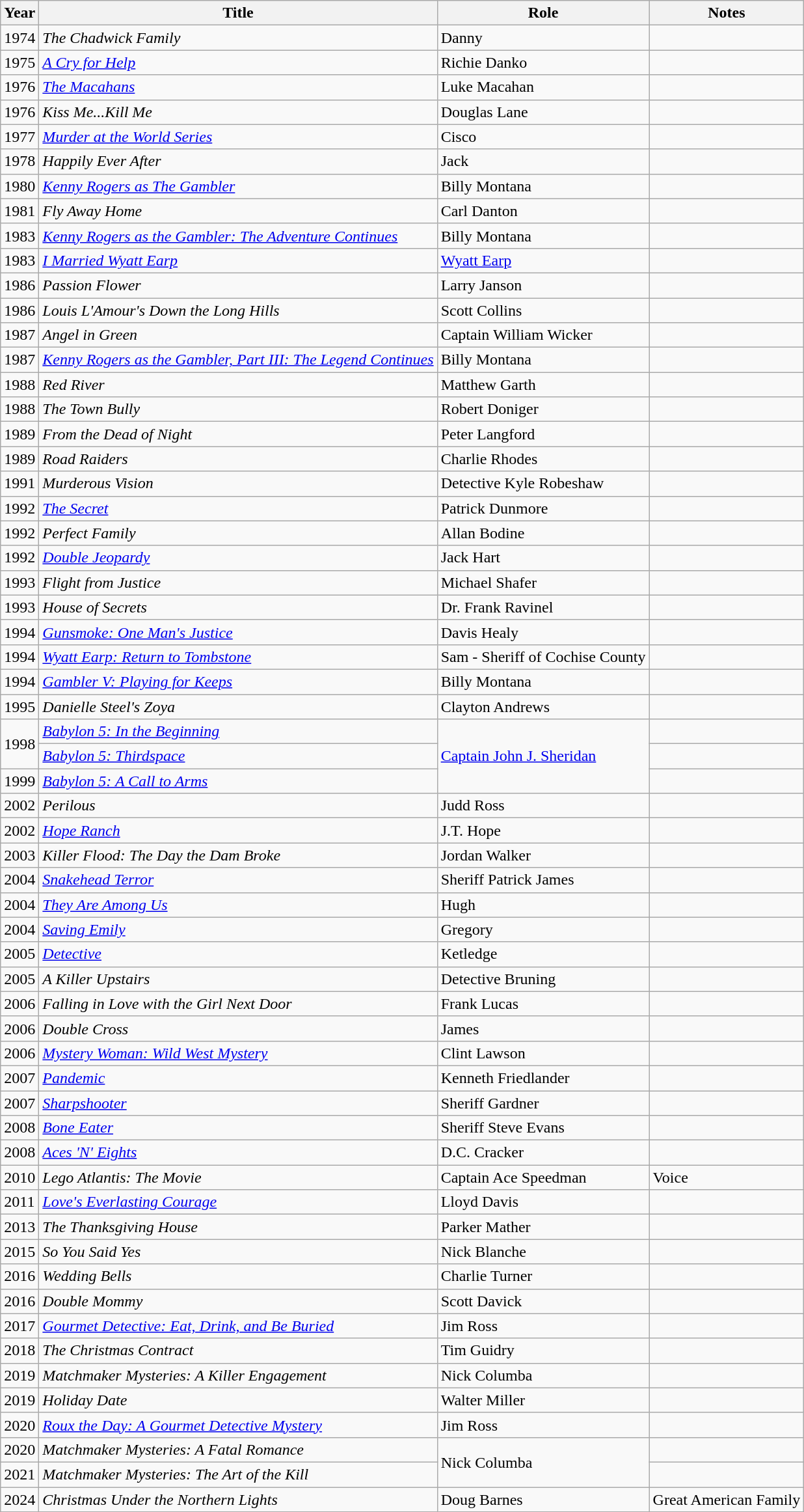<table class="wikitable sortable">
<tr>
<th>Year</th>
<th>Title</th>
<th>Role</th>
<th class="unsortable">Notes</th>
</tr>
<tr>
<td>1974</td>
<td data-sort-value="Chadwick Family, The"><em>The Chadwick Family</em></td>
<td>Danny</td>
<td></td>
</tr>
<tr>
<td>1975</td>
<td data-sort-value="Cry for Help, A"><em><a href='#'>A Cry for Help</a></em></td>
<td>Richie Danko</td>
<td></td>
</tr>
<tr>
<td>1976</td>
<td data-sort-value="Macahans, The"><em><a href='#'>The Macahans</a></em></td>
<td>Luke Macahan</td>
<td></td>
</tr>
<tr>
<td>1976</td>
<td><em>Kiss Me...Kill Me</em></td>
<td>Douglas Lane</td>
<td></td>
</tr>
<tr>
<td>1977</td>
<td><em><a href='#'>Murder at the World Series</a></em></td>
<td>Cisco</td>
<td></td>
</tr>
<tr>
<td>1978</td>
<td><em>Happily Ever After</em></td>
<td>Jack</td>
<td></td>
</tr>
<tr>
<td>1980</td>
<td><em><a href='#'>Kenny Rogers as The Gambler</a></em></td>
<td>Billy Montana</td>
<td></td>
</tr>
<tr>
<td>1981</td>
<td><em>Fly Away Home</em></td>
<td>Carl Danton</td>
<td></td>
</tr>
<tr>
<td>1983</td>
<td><em><a href='#'>Kenny Rogers as the Gambler: The Adventure Continues</a></em></td>
<td>Billy Montana</td>
<td></td>
</tr>
<tr>
<td>1983</td>
<td><em><a href='#'>I Married Wyatt Earp</a></em></td>
<td><a href='#'>Wyatt Earp</a></td>
<td></td>
</tr>
<tr>
<td>1986</td>
<td><em>Passion Flower</em></td>
<td>Larry Janson</td>
<td></td>
</tr>
<tr>
<td>1986</td>
<td><em>Louis L'Amour's Down the Long Hills</em></td>
<td>Scott Collins</td>
<td></td>
</tr>
<tr>
<td>1987</td>
<td><em>Angel in Green</em></td>
<td>Captain William Wicker</td>
<td></td>
</tr>
<tr>
<td>1987</td>
<td><em><a href='#'>Kenny Rogers as the Gambler, Part III: The Legend Continues</a></em></td>
<td>Billy Montana</td>
<td></td>
</tr>
<tr>
<td>1988</td>
<td><em>Red River</em></td>
<td>Matthew Garth</td>
<td></td>
</tr>
<tr>
<td>1988</td>
<td data-sort-value="Town Bully, The"><em>The Town Bully</em></td>
<td>Robert Doniger</td>
<td></td>
</tr>
<tr>
<td>1989</td>
<td><em>From the Dead of Night</em></td>
<td>Peter Langford</td>
<td></td>
</tr>
<tr>
<td>1989</td>
<td><em>Road Raiders</em></td>
<td>Charlie Rhodes</td>
<td></td>
</tr>
<tr>
<td>1991</td>
<td><em>Murderous Vision</em></td>
<td>Detective Kyle Robeshaw</td>
<td></td>
</tr>
<tr>
<td>1992</td>
<td data-sort-value="Secret, The"><em><a href='#'>The Secret</a></em></td>
<td>Patrick Dunmore</td>
<td></td>
</tr>
<tr>
<td>1992</td>
<td><em>Perfect Family</em></td>
<td>Allan Bodine</td>
<td></td>
</tr>
<tr>
<td>1992</td>
<td><em><a href='#'>Double Jeopardy</a></em></td>
<td>Jack Hart</td>
<td></td>
</tr>
<tr>
<td>1993</td>
<td><em>Flight from Justice</em></td>
<td>Michael Shafer</td>
<td></td>
</tr>
<tr>
<td>1993</td>
<td><em>House of Secrets</em></td>
<td>Dr. Frank Ravinel</td>
<td></td>
</tr>
<tr>
<td>1994</td>
<td><em><a href='#'>Gunsmoke: One Man's Justice</a></em></td>
<td>Davis Healy</td>
<td></td>
</tr>
<tr>
<td>1994</td>
<td><em><a href='#'>Wyatt Earp: Return to Tombstone</a></em></td>
<td>Sam - Sheriff of Cochise County</td>
<td></td>
</tr>
<tr>
<td>1994</td>
<td><em><a href='#'>Gambler V: Playing for Keeps</a></em></td>
<td>Billy Montana</td>
<td></td>
</tr>
<tr>
<td>1995</td>
<td><em>Danielle Steel's Zoya</em></td>
<td>Clayton Andrews</td>
<td></td>
</tr>
<tr>
<td rowspan=2>1998</td>
<td><em><a href='#'>Babylon 5: In the Beginning</a></em></td>
<td rowspan=3><a href='#'>Captain John J. Sheridan</a></td>
<td></td>
</tr>
<tr>
<td><em><a href='#'>Babylon 5: Thirdspace</a></em></td>
<td></td>
</tr>
<tr>
<td>1999</td>
<td><em><a href='#'>Babylon 5: A Call to Arms</a></em></td>
<td></td>
</tr>
<tr>
<td>2002</td>
<td><em>Perilous</em></td>
<td>Judd Ross</td>
<td></td>
</tr>
<tr>
<td>2002</td>
<td><em><a href='#'>Hope Ranch</a></em></td>
<td>J.T. Hope</td>
<td></td>
</tr>
<tr>
<td>2003</td>
<td><em>Killer Flood: The Day the Dam Broke</em></td>
<td>Jordan Walker</td>
<td></td>
</tr>
<tr>
<td>2004</td>
<td><em><a href='#'>Snakehead Terror</a></em></td>
<td>Sheriff Patrick James</td>
<td></td>
</tr>
<tr>
<td>2004</td>
<td><em><a href='#'>They Are Among Us</a></em></td>
<td>Hugh</td>
<td></td>
</tr>
<tr>
<td>2004</td>
<td><em><a href='#'>Saving Emily</a></em></td>
<td>Gregory</td>
<td></td>
</tr>
<tr>
<td>2005</td>
<td><em><a href='#'>Detective</a></em></td>
<td>Ketledge</td>
<td></td>
</tr>
<tr>
<td>2005</td>
<td data-sort-value="Killer Upstairs, A"><em>A Killer Upstairs</em></td>
<td>Detective Bruning</td>
<td></td>
</tr>
<tr>
<td>2006</td>
<td><em>Falling in Love with the Girl Next Door</em></td>
<td>Frank Lucas</td>
<td></td>
</tr>
<tr>
<td>2006</td>
<td><em>Double Cross</em></td>
<td>James</td>
<td></td>
</tr>
<tr>
<td>2006</td>
<td><em><a href='#'>Mystery Woman: Wild West Mystery</a></em></td>
<td>Clint Lawson</td>
<td></td>
</tr>
<tr>
<td>2007</td>
<td><em><a href='#'>Pandemic</a></em></td>
<td>Kenneth Friedlander</td>
<td></td>
</tr>
<tr>
<td>2007</td>
<td><em><a href='#'>Sharpshooter</a></em></td>
<td>Sheriff Gardner</td>
<td></td>
</tr>
<tr>
<td>2008</td>
<td><em><a href='#'>Bone Eater</a></em></td>
<td>Sheriff Steve Evans</td>
<td></td>
</tr>
<tr>
<td>2008</td>
<td><em><a href='#'>Aces 'N' Eights</a></em></td>
<td>D.C. Cracker</td>
<td></td>
</tr>
<tr>
<td>2010</td>
<td><em>Lego Atlantis: The Movie</em></td>
<td>Captain Ace Speedman</td>
<td>Voice</td>
</tr>
<tr>
<td>2011</td>
<td><em><a href='#'>Love's Everlasting Courage</a></em></td>
<td>Lloyd Davis</td>
<td></td>
</tr>
<tr>
<td>2013</td>
<td data-sort-value="Thanksgiving House, The"><em>The Thanksgiving House</em></td>
<td>Parker Mather</td>
<td></td>
</tr>
<tr>
<td>2015</td>
<td><em>So You Said Yes</em></td>
<td>Nick Blanche</td>
<td></td>
</tr>
<tr>
<td>2016</td>
<td><em>Wedding Bells</em></td>
<td>Charlie Turner</td>
<td></td>
</tr>
<tr>
<td>2016</td>
<td><em>Double Mommy</em></td>
<td>Scott Davick</td>
<td></td>
</tr>
<tr>
<td>2017</td>
<td><em><a href='#'>Gourmet Detective: Eat, Drink, and Be Buried</a></em></td>
<td>Jim Ross</td>
<td></td>
</tr>
<tr>
<td>2018</td>
<td data-sort-value="Christmas Contract, The"><em>The Christmas Contract</em></td>
<td>Tim Guidry</td>
<td></td>
</tr>
<tr>
<td>2019</td>
<td><em>Matchmaker Mysteries: A Killer Engagement</em></td>
<td>Nick Columba</td>
<td></td>
</tr>
<tr>
<td>2019</td>
<td><em>Holiday Date</em></td>
<td>Walter Miller</td>
<td></td>
</tr>
<tr>
<td>2020</td>
<td><em><a href='#'>Roux the Day: A Gourmet Detective Mystery</a></em></td>
<td>Jim Ross</td>
<td></td>
</tr>
<tr>
<td>2020</td>
<td><em>Matchmaker Mysteries: A Fatal Romance</em></td>
<td rowspan=2>Nick Columba</td>
<td></td>
</tr>
<tr>
<td>2021</td>
<td><em>Matchmaker Mysteries: The Art of the Kill</em></td>
<td></td>
</tr>
<tr>
<td>2024</td>
<td><em>Christmas Under the Northern Lights</em></td>
<td>Doug Barnes</td>
<td>Great American Family</td>
</tr>
</table>
